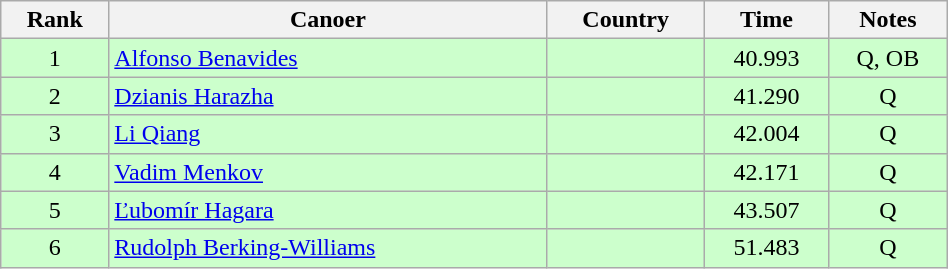<table class="wikitable" width=50% style="text-align:center;">
<tr>
<th>Rank</th>
<th>Canoer</th>
<th>Country</th>
<th>Time</th>
<th>Notes</th>
</tr>
<tr bgcolor=ccffcc>
<td>1</td>
<td align="left"><a href='#'>Alfonso Benavides</a></td>
<td align="left"></td>
<td>40.993</td>
<td>Q, OB</td>
</tr>
<tr bgcolor=ccffcc>
<td>2</td>
<td align="left"><a href='#'>Dzianis Harazha</a></td>
<td align="left"></td>
<td>41.290</td>
<td>Q</td>
</tr>
<tr bgcolor=ccffcc>
<td>3</td>
<td align="left"><a href='#'>Li Qiang</a></td>
<td align="left"></td>
<td>42.004</td>
<td>Q</td>
</tr>
<tr bgcolor=ccffcc>
<td>4</td>
<td align="left"><a href='#'>Vadim Menkov</a></td>
<td align="left"></td>
<td>42.171</td>
<td>Q</td>
</tr>
<tr bgcolor=ccffcc>
<td>5</td>
<td align="left"><a href='#'>Ľubomír Hagara</a></td>
<td align="left"></td>
<td>43.507</td>
<td>Q</td>
</tr>
<tr bgcolor=ccffcc>
<td>6</td>
<td align="left"><a href='#'>Rudolph Berking-Williams</a></td>
<td align="left"></td>
<td>51.483</td>
<td>Q</td>
</tr>
</table>
